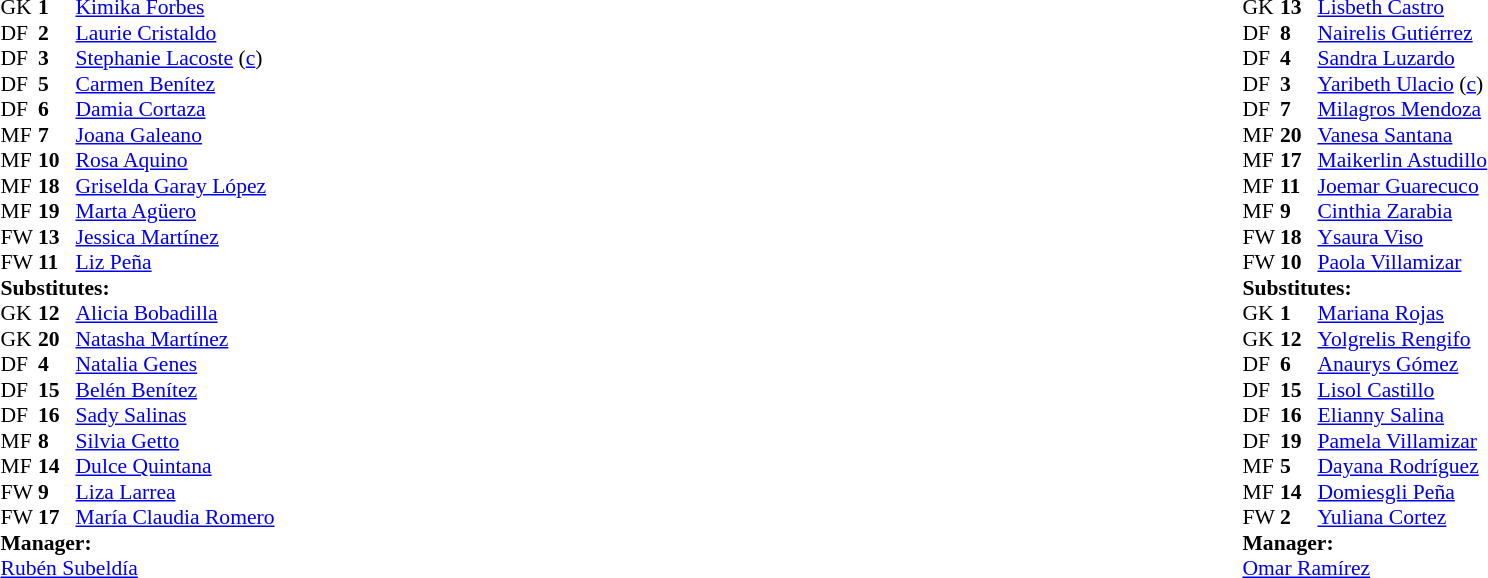<table width="100%">
<tr>
<td style="vertical-align:top; width:40%"><br><table style="font-size: 90%" cellspacing="0" cellpadding="0">
<tr>
<th width=25></th>
<th width=25></th>
</tr>
<tr>
<td>GK</td>
<td><strong>1</strong></td>
<td> <a href='#'>Kimika Forbes</a></td>
</tr>
<tr>
<td>DF</td>
<td><strong>2</strong></td>
<td> <a href='#'>Laurie Cristaldo</a></td>
<td></td>
</tr>
<tr>
<td>DF</td>
<td><strong>3</strong></td>
<td> <a href='#'>Stephanie Lacoste</a> (<a href='#'>c</a>)</td>
</tr>
<tr>
<td>DF</td>
<td><strong>5</strong></td>
<td> <a href='#'>Carmen Benítez</a></td>
</tr>
<tr>
<td>DF</td>
<td><strong>6</strong></td>
<td> <a href='#'>Damia Cortaza</a></td>
</tr>
<tr>
<td>MF</td>
<td><strong>7</strong></td>
<td> <a href='#'>Joana Galeano</a></td>
</tr>
<tr>
<td>MF</td>
<td><strong>10</strong></td>
<td> <a href='#'>Rosa Aquino</a></td>
</tr>
<tr>
<td>MF</td>
<td><strong>18</strong></td>
<td> <a href='#'>Griselda Garay López</a></td>
<td></td>
<td></td>
</tr>
<tr>
<td>MF</td>
<td><strong>19</strong></td>
<td> <a href='#'>Marta Agüero</a></td>
</tr>
<tr>
<td>FW</td>
<td><strong>13</strong></td>
<td> <a href='#'>Jessica Martínez</a></td>
</tr>
<tr>
<td>FW</td>
<td><strong>11</strong></td>
<td> <a href='#'>Liz Peña</a></td>
<td></td>
<td></td>
</tr>
<tr>
<td colspan=3><strong>Substitutes:</strong></td>
</tr>
<tr>
<td>GK</td>
<td><strong>12</strong></td>
<td> <a href='#'>Alicia Bobadilla</a></td>
</tr>
<tr>
<td>GK</td>
<td><strong>20</strong></td>
<td> <a href='#'>Natasha Martínez</a></td>
</tr>
<tr>
<td>DF</td>
<td><strong>4</strong></td>
<td> <a href='#'>Natalia Genes</a></td>
</tr>
<tr>
<td>DF</td>
<td><strong>15</strong></td>
<td> <a href='#'>Belén Benítez</a></td>
</tr>
<tr>
<td>DF</td>
<td><strong>16</strong></td>
<td> <a href='#'>Sady Salinas</a></td>
</tr>
<tr>
<td>MF</td>
<td><strong>8</strong></td>
<td> <a href='#'>Silvia Getto</a></td>
</tr>
<tr>
<td>MF</td>
<td><strong>14</strong></td>
<td> <a href='#'>Dulce Quintana</a></td>
<td></td>
<td></td>
</tr>
<tr>
<td>FW</td>
<td><strong>9</strong></td>
<td> <a href='#'>Liza Larrea</a></td>
<td></td>
<td></td>
</tr>
<tr>
<td>FW</td>
<td><strong>17</strong></td>
<td> <a href='#'>María Claudia Romero</a></td>
</tr>
<tr>
<td colspan=3><strong>Manager:</strong></td>
</tr>
<tr>
<td colspan="4"> <a href='#'>Rubén Subeldía</a></td>
</tr>
</table>
</td>
<td style="vertical-align:top; width:50%"><br><table cellspacing="0" cellpadding="0" style="font-size:90%; margin:auto">
<tr>
<th width=25></th>
<th width=25></th>
</tr>
<tr>
<td>GK</td>
<td><strong>13</strong></td>
<td> <a href='#'>Lisbeth Castro</a></td>
</tr>
<tr>
<td>DF</td>
<td><strong>8</strong></td>
<td> <a href='#'>Nairelis Gutiérrez</a></td>
</tr>
<tr>
<td>DF</td>
<td><strong>4</strong></td>
<td> <a href='#'>Sandra Luzardo</a></td>
</tr>
<tr>
<td>DF</td>
<td><strong>3</strong></td>
<td> <a href='#'>Yaribeth Ulacio</a> (<a href='#'>c</a>)</td>
</tr>
<tr>
<td>DF</td>
<td><strong>7</strong></td>
<td> <a href='#'>Milagros Mendoza</a></td>
</tr>
<tr>
<td>MF</td>
<td><strong>20</strong></td>
<td> <a href='#'>Vanesa Santana</a></td>
<td></td>
<td></td>
</tr>
<tr>
<td>MF</td>
<td><strong>17</strong></td>
<td> <a href='#'>Maikerlin Astudillo</a></td>
<td></td>
</tr>
<tr>
<td>MF</td>
<td><strong>11</strong></td>
<td> <a href='#'>Joemar Guarecuco</a></td>
</tr>
<tr>
<td>MF</td>
<td><strong>9</strong></td>
<td> <a href='#'>Cinthia Zarabia</a></td>
<td></td>
</tr>
<tr>
<td>FW</td>
<td><strong>18</strong></td>
<td> <a href='#'>Ysaura Viso</a></td>
</tr>
<tr>
<td>FW</td>
<td><strong>10</strong></td>
<td> <a href='#'>Paola Villamizar</a></td>
</tr>
<tr>
<td colspan=3><strong>Substitutes:</strong></td>
</tr>
<tr>
<td>GK</td>
<td><strong>1</strong></td>
<td> <a href='#'>Mariana Rojas</a></td>
</tr>
<tr>
<td>GK</td>
<td><strong>12</strong></td>
<td> <a href='#'>Yolgrelis Rengifo</a></td>
</tr>
<tr>
<td>DF</td>
<td><strong>6</strong></td>
<td> <a href='#'>Anaurys Gómez</a></td>
</tr>
<tr>
<td>DF</td>
<td><strong>15</strong></td>
<td> <a href='#'>Lisol Castillo</a></td>
</tr>
<tr>
<td>DF</td>
<td><strong>16</strong></td>
<td> <a href='#'>Elianny Salina</a></td>
</tr>
<tr>
<td>DF</td>
<td><strong>19</strong></td>
<td> <a href='#'>Pamela Villamizar</a></td>
</tr>
<tr>
<td>MF</td>
<td><strong>5</strong></td>
<td> <a href='#'>Dayana Rodríguez</a></td>
<td></td>
<td></td>
</tr>
<tr>
<td>MF</td>
<td><strong>14</strong></td>
<td> <a href='#'>Domiesgli Peña</a></td>
</tr>
<tr>
<td>FW</td>
<td><strong>2</strong></td>
<td> <a href='#'>Yuliana Cortez</a></td>
</tr>
<tr>
<td colspan=3><strong>Manager:</strong></td>
</tr>
<tr>
<td colspan="4"> <a href='#'>Omar Ramírez</a></td>
</tr>
</table>
</td>
</tr>
</table>
